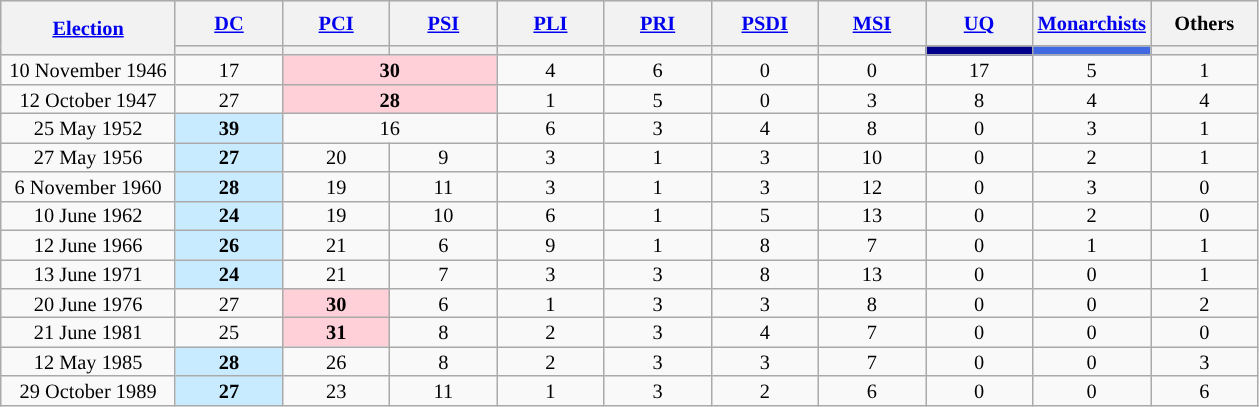<table class="wikitable" style="text-align:center;font-size:85%;line-height:13px">
<tr style="height:30px; background-color:#E9E9E9">
<th style="width:110px;" rowspan="2"><a href='#'>Election</a></th>
<th style="width:65px;"><a href='#'>DC</a></th>
<th style="width:65px;"><a href='#'>PCI</a></th>
<th style="width:65px;"><a href='#'>PSI</a></th>
<th style="width:65px;"><a href='#'>PLI</a></th>
<th style="width:65px;"><a href='#'>PRI</a></th>
<th style="width:65px;"><a href='#'>PSDI</a></th>
<th style="width:65px;"><a href='#'>MSI</a></th>
<th style="width:65px;"><a href='#'>UQ</a></th>
<th style="width:65px;"><a href='#'>Monarchists</a></th>
<th style="width:65px;">Others</th>
</tr>
<tr>
<th style="background:"></th>
<th style="background:"></th>
<th style="background:"></th>
<th style="background:"></th>
<th style="background:"></th>
<th style="background:"></th>
<th style="background:"></th>
<th style="background:#00008B;"></th>
<th style="background:royalblue;"></th>
<th style="background:"></th>
</tr>
<tr>
<td>10 November 1946</td>
<td>17</td>
<td colspan=2 style="background:#FFD0D7"><strong>30</strong></td>
<td>4</td>
<td>6</td>
<td>0</td>
<td>0</td>
<td>17</td>
<td>5</td>
<td>1</td>
</tr>
<tr>
<td>12 October 1947</td>
<td>27</td>
<td colspan=2 style="background:#FFD0D7"><strong>28</strong></td>
<td>1</td>
<td>5</td>
<td>0</td>
<td>3</td>
<td>8</td>
<td>4</td>
<td>4</td>
</tr>
<tr>
<td>25 May 1952</td>
<td style="background:#C8EBFF"><strong>39</strong></td>
<td colspan=2>16</td>
<td>6</td>
<td>3</td>
<td>4</td>
<td>8</td>
<td>0</td>
<td>3</td>
<td>1</td>
</tr>
<tr>
<td>27 May 1956</td>
<td style="background:#C8EBFF"><strong>27</strong></td>
<td>20</td>
<td>9</td>
<td>3</td>
<td>1</td>
<td>3</td>
<td>10</td>
<td>0</td>
<td>2</td>
<td>1</td>
</tr>
<tr>
<td>6 November 1960</td>
<td style="background:#C8EBFF"><strong>28</strong></td>
<td>19</td>
<td>11</td>
<td>3</td>
<td>1</td>
<td>3</td>
<td>12</td>
<td>0</td>
<td>3</td>
<td>0</td>
</tr>
<tr>
<td>10 June 1962</td>
<td style="background:#C8EBFF"><strong>24</strong></td>
<td>19</td>
<td>10</td>
<td>6</td>
<td>1</td>
<td>5</td>
<td>13</td>
<td>0</td>
<td>2</td>
<td>0</td>
</tr>
<tr>
<td>12 June 1966</td>
<td style="background:#C8EBFF"><strong>26</strong></td>
<td>21</td>
<td>6</td>
<td>9</td>
<td>1</td>
<td>8</td>
<td>7</td>
<td>0</td>
<td>1</td>
<td>1</td>
</tr>
<tr>
<td>13 June 1971</td>
<td style="background:#C8EBFF"><strong>24</strong></td>
<td>21</td>
<td>7</td>
<td>3</td>
<td>3</td>
<td>8</td>
<td>13</td>
<td>0</td>
<td>0</td>
<td>1</td>
</tr>
<tr>
<td>20 June 1976</td>
<td>27</td>
<td style="background:#FFD0D7"><strong>30</strong></td>
<td>6</td>
<td>1</td>
<td>3</td>
<td>3</td>
<td>8</td>
<td>0</td>
<td>0</td>
<td>2</td>
</tr>
<tr>
<td>21 June 1981</td>
<td>25</td>
<td style="background:#FFD0D7"><strong>31</strong></td>
<td>8</td>
<td>2</td>
<td>3</td>
<td>4</td>
<td>7</td>
<td>0</td>
<td>0</td>
<td>0</td>
</tr>
<tr>
<td>12 May 1985</td>
<td style="background:#C8EBFF"><strong>28</strong></td>
<td>26</td>
<td>8</td>
<td>2</td>
<td>3</td>
<td>3</td>
<td>7</td>
<td>0</td>
<td>0</td>
<td>3</td>
</tr>
<tr>
<td>29 October 1989</td>
<td style="background:#C8EBFF"><strong>27</strong></td>
<td>23</td>
<td>11</td>
<td>1</td>
<td>3</td>
<td>2</td>
<td>6</td>
<td>0</td>
<td>0</td>
<td>6</td>
</tr>
</table>
